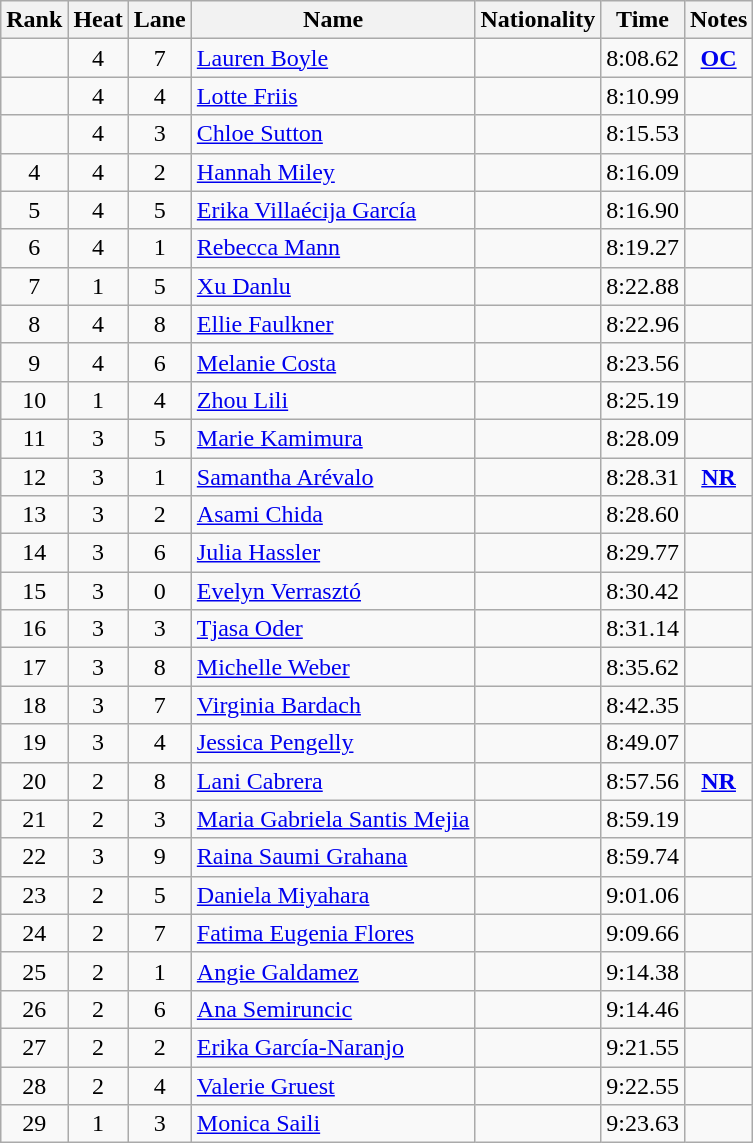<table class="wikitable sortable" style="text-align:center">
<tr>
<th>Rank</th>
<th>Heat</th>
<th>Lane</th>
<th>Name</th>
<th>Nationality</th>
<th>Time</th>
<th>Notes</th>
</tr>
<tr>
<td></td>
<td>4</td>
<td>7</td>
<td align=left><a href='#'>Lauren Boyle</a></td>
<td align=left></td>
<td>8:08.62</td>
<td><strong><a href='#'>OC</a></strong></td>
</tr>
<tr>
<td></td>
<td>4</td>
<td>4</td>
<td align=left><a href='#'>Lotte Friis</a></td>
<td align=left></td>
<td>8:10.99</td>
<td></td>
</tr>
<tr>
<td></td>
<td>4</td>
<td>3</td>
<td align=left><a href='#'>Chloe Sutton</a></td>
<td align=left></td>
<td>8:15.53</td>
<td></td>
</tr>
<tr>
<td>4</td>
<td>4</td>
<td>2</td>
<td align=left><a href='#'>Hannah Miley</a></td>
<td align=left></td>
<td>8:16.09</td>
<td></td>
</tr>
<tr>
<td>5</td>
<td>4</td>
<td>5</td>
<td align=left><a href='#'>Erika Villaécija García</a></td>
<td align=left></td>
<td>8:16.90</td>
<td></td>
</tr>
<tr>
<td>6</td>
<td>4</td>
<td>1</td>
<td align=left><a href='#'>Rebecca Mann</a></td>
<td align=left></td>
<td>8:19.27</td>
<td></td>
</tr>
<tr>
<td>7</td>
<td>1</td>
<td>5</td>
<td align=left><a href='#'>Xu Danlu</a></td>
<td align=left></td>
<td>8:22.88</td>
<td></td>
</tr>
<tr>
<td>8</td>
<td>4</td>
<td>8</td>
<td align=left><a href='#'>Ellie Faulkner</a></td>
<td align=left></td>
<td>8:22.96</td>
<td></td>
</tr>
<tr>
<td>9</td>
<td>4</td>
<td>6</td>
<td align=left><a href='#'>Melanie Costa</a></td>
<td align=left></td>
<td>8:23.56</td>
<td></td>
</tr>
<tr>
<td>10</td>
<td>1</td>
<td>4</td>
<td align=left><a href='#'>Zhou Lili</a></td>
<td align=left></td>
<td>8:25.19</td>
<td></td>
</tr>
<tr>
<td>11</td>
<td>3</td>
<td>5</td>
<td align=left><a href='#'>Marie Kamimura</a></td>
<td align=left></td>
<td>8:28.09</td>
<td></td>
</tr>
<tr>
<td>12</td>
<td>3</td>
<td>1</td>
<td align=left><a href='#'>Samantha Arévalo</a></td>
<td align=left></td>
<td>8:28.31</td>
<td><strong><a href='#'>NR</a></strong></td>
</tr>
<tr>
<td>13</td>
<td>3</td>
<td>2</td>
<td align=left><a href='#'>Asami Chida</a></td>
<td align=left></td>
<td>8:28.60</td>
<td></td>
</tr>
<tr>
<td>14</td>
<td>3</td>
<td>6</td>
<td align=left><a href='#'>Julia Hassler</a></td>
<td align=left></td>
<td>8:29.77</td>
<td></td>
</tr>
<tr>
<td>15</td>
<td>3</td>
<td>0</td>
<td align=left><a href='#'>Evelyn Verrasztó</a></td>
<td align=left></td>
<td>8:30.42</td>
<td></td>
</tr>
<tr>
<td>16</td>
<td>3</td>
<td>3</td>
<td align=left><a href='#'>Tjasa Oder</a></td>
<td align=left></td>
<td>8:31.14</td>
<td></td>
</tr>
<tr>
<td>17</td>
<td>3</td>
<td>8</td>
<td align=left><a href='#'>Michelle Weber</a></td>
<td align=left></td>
<td>8:35.62</td>
<td></td>
</tr>
<tr>
<td>18</td>
<td>3</td>
<td>7</td>
<td align=left><a href='#'>Virginia Bardach</a></td>
<td align=left></td>
<td>8:42.35</td>
<td></td>
</tr>
<tr>
<td>19</td>
<td>3</td>
<td>4</td>
<td align=left><a href='#'>Jessica Pengelly</a></td>
<td align=left></td>
<td>8:49.07</td>
<td></td>
</tr>
<tr>
<td>20</td>
<td>2</td>
<td>8</td>
<td align=left><a href='#'>Lani Cabrera</a></td>
<td align=left></td>
<td>8:57.56</td>
<td><strong><a href='#'>NR</a></strong></td>
</tr>
<tr>
<td>21</td>
<td>2</td>
<td>3</td>
<td align=left><a href='#'>Maria Gabriela Santis Mejia</a></td>
<td align=left></td>
<td>8:59.19</td>
<td></td>
</tr>
<tr>
<td>22</td>
<td>3</td>
<td>9</td>
<td align=left><a href='#'>Raina Saumi Grahana</a></td>
<td align=left></td>
<td>8:59.74</td>
<td></td>
</tr>
<tr>
<td>23</td>
<td>2</td>
<td>5</td>
<td align=left><a href='#'>Daniela Miyahara</a></td>
<td align=left></td>
<td>9:01.06</td>
<td></td>
</tr>
<tr>
<td>24</td>
<td>2</td>
<td>7</td>
<td align=left><a href='#'>Fatima Eugenia Flores</a></td>
<td align=left></td>
<td>9:09.66</td>
<td></td>
</tr>
<tr>
<td>25</td>
<td>2</td>
<td>1</td>
<td align=left><a href='#'>Angie Galdamez</a></td>
<td align=left></td>
<td>9:14.38</td>
<td></td>
</tr>
<tr>
<td>26</td>
<td>2</td>
<td>6</td>
<td align=left><a href='#'>Ana Semiruncic</a></td>
<td align=left></td>
<td>9:14.46</td>
<td></td>
</tr>
<tr>
<td>27</td>
<td>2</td>
<td>2</td>
<td align=left><a href='#'>Erika García-Naranjo</a></td>
<td align=left></td>
<td>9:21.55</td>
<td></td>
</tr>
<tr>
<td>28</td>
<td>2</td>
<td>4</td>
<td align=left><a href='#'>Valerie Gruest</a></td>
<td align=left></td>
<td>9:22.55</td>
<td></td>
</tr>
<tr>
<td>29</td>
<td>1</td>
<td>3</td>
<td align=left><a href='#'>Monica Saili</a></td>
<td align=left></td>
<td>9:23.63</td>
<td></td>
</tr>
</table>
